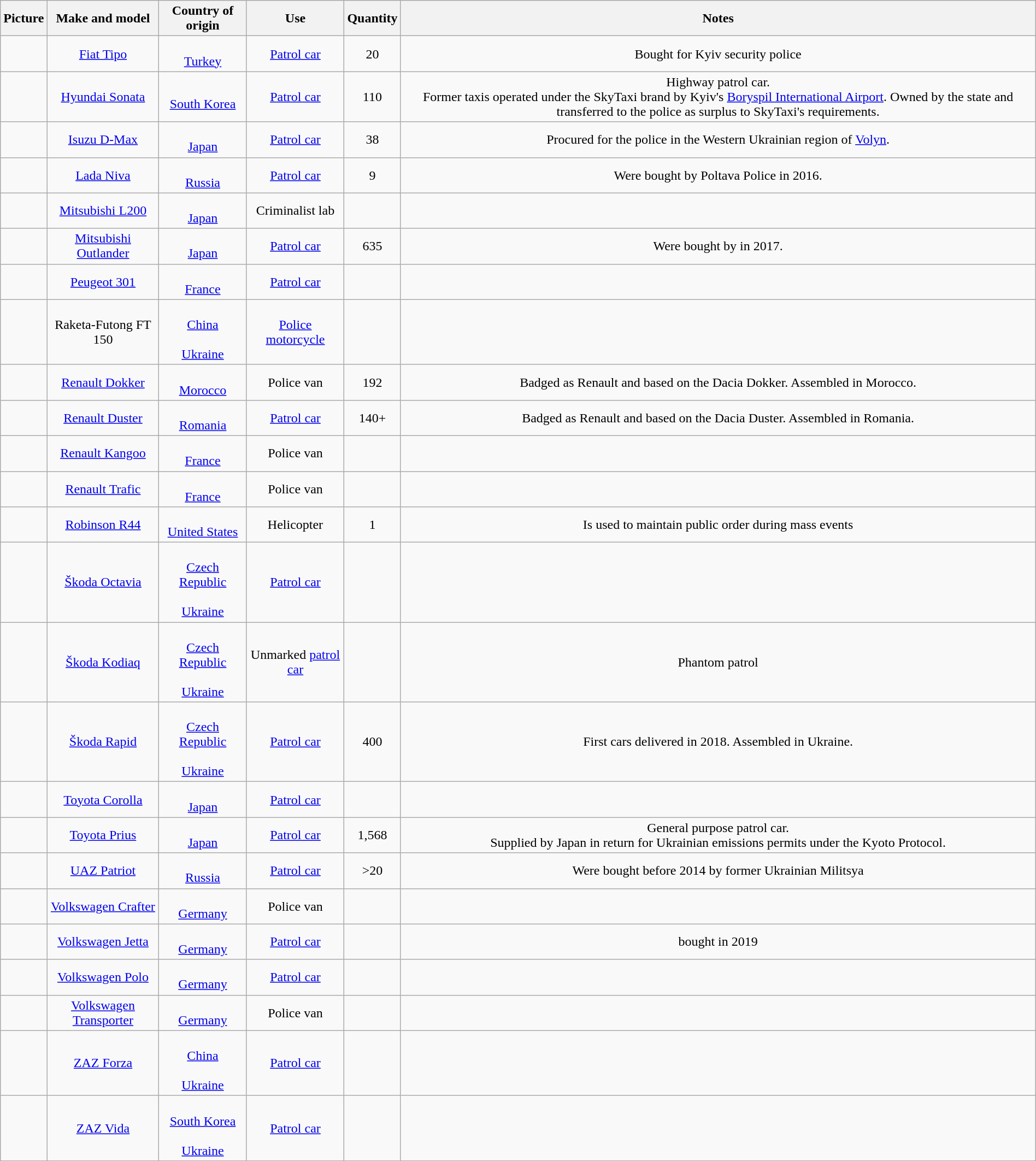<table class="wikitable" style="width:100%; text-align:center">
<tr>
<th>Picture</th>
<th>Make and model</th>
<th>Country of origin</th>
<th>Use</th>
<th>Quantity</th>
<th>Notes</th>
</tr>
<tr>
<td></td>
<td><a href='#'>Fiat Tipo</a></td>
<td><br><a href='#'>Turkey</a></td>
<td><a href='#'>Patrol car</a></td>
<td>20</td>
<td>Bought for Kyiv security police</td>
</tr>
<tr>
<td></td>
<td><a href='#'>Hyundai Sonata</a></td>
<td><br><a href='#'>South Korea</a></td>
<td><a href='#'>Patrol car</a></td>
<td>110</td>
<td>Highway patrol car.<br>Former taxis operated under the SkyTaxi brand by Kyiv's <a href='#'>Boryspil International Airport</a>. Owned by the state and transferred to the police as surplus to SkyTaxi's requirements.</td>
</tr>
<tr>
<td></td>
<td><a href='#'>Isuzu D-Max</a></td>
<td><br><a href='#'>Japan</a></td>
<td><a href='#'>Patrol car</a></td>
<td>38</td>
<td>Procured for the police in the Western Ukrainian region of <a href='#'>Volyn</a>.</td>
</tr>
<tr>
<td></td>
<td><a href='#'>Lada Niva</a></td>
<td><br><a href='#'>Russia</a></td>
<td><a href='#'>Patrol car</a></td>
<td>9</td>
<td>Were bought by Poltava Police in 2016.</td>
</tr>
<tr>
<td></td>
<td><a href='#'>Mitsubishi L200</a></td>
<td><br><a href='#'>Japan</a></td>
<td>Criminalist lab</td>
<td></td>
<td></td>
</tr>
<tr>
<td></td>
<td><a href='#'>Mitsubishi Outlander</a></td>
<td><br><a href='#'>Japan</a></td>
<td><a href='#'>Patrol car</a></td>
<td>635</td>
<td>Were bought by in 2017.</td>
</tr>
<tr>
<td></td>
<td><a href='#'>Peugeot 301</a></td>
<td><br><a href='#'>France</a></td>
<td><a href='#'>Patrol car</a></td>
<td></td>
<td></td>
</tr>
<tr>
<td></td>
<td>Raketa-Futong FT 150</td>
<td><br><a href='#'>China</a><br><br><a href='#'>Ukraine</a></td>
<td><a href='#'>Police motorcycle</a></td>
<td></td>
<td></td>
</tr>
<tr>
<td></td>
<td><a href='#'>Renault Dokker</a></td>
<td><br><a href='#'>Morocco</a></td>
<td>Police van</td>
<td>192</td>
<td>Badged as Renault and based on the Dacia Dokker. Assembled in Morocco.</td>
</tr>
<tr>
<td></td>
<td><a href='#'>Renault Duster</a></td>
<td><br><a href='#'>Romania</a></td>
<td><a href='#'>Patrol car</a></td>
<td>140+</td>
<td>Badged as Renault and based on the Dacia Duster. Assembled in Romania.</td>
</tr>
<tr>
<td></td>
<td><a href='#'>Renault Kangoo</a></td>
<td><br><a href='#'>France</a></td>
<td>Police van</td>
<td></td>
<td></td>
</tr>
<tr>
<td></td>
<td><a href='#'>Renault Trafic</a></td>
<td><br><a href='#'>France</a></td>
<td>Police van</td>
<td></td>
<td></td>
</tr>
<tr>
<td></td>
<td><a href='#'>Robinson R44</a></td>
<td><br><a href='#'>United States</a></td>
<td>Helicopter</td>
<td>1</td>
<td>Is used to maintain public order during mass events</td>
</tr>
<tr>
<td></td>
<td><a href='#'>Škoda Octavia</a></td>
<td><br><a href='#'>Czech Republic</a><br><br><a href='#'>Ukraine</a></td>
<td><a href='#'>Patrol car</a></td>
<td></td>
<td></td>
</tr>
<tr>
<td></td>
<td><a href='#'>Škoda Kodiaq</a></td>
<td><br><a href='#'>Czech Republic</a><br><br><a href='#'>Ukraine</a></td>
<td>Unmarked <a href='#'>patrol car</a></td>
<td></td>
<td>Phantom patrol</td>
</tr>
<tr>
<td></td>
<td><a href='#'>Škoda Rapid</a></td>
<td><br><a href='#'>Czech Republic</a><br><br><a href='#'>Ukraine</a></td>
<td><a href='#'>Patrol car</a></td>
<td>400</td>
<td>First cars delivered in 2018. Assembled in Ukraine.</td>
</tr>
<tr>
<td></td>
<td><a href='#'>Toyota Corolla</a></td>
<td><br><a href='#'>Japan</a></td>
<td><a href='#'>Patrol car</a></td>
<td></td>
<td></td>
</tr>
<tr>
<td></td>
<td><a href='#'>Toyota Prius</a></td>
<td><br><a href='#'>Japan</a></td>
<td><a href='#'>Patrol car</a></td>
<td>1,568</td>
<td>General purpose patrol car.<br>Supplied by Japan in return for Ukrainian emissions permits under the Kyoto Protocol.</td>
</tr>
<tr>
<td></td>
<td><a href='#'>UAZ Patriot</a></td>
<td><br><a href='#'>Russia</a></td>
<td><a href='#'>Patrol car</a></td>
<td>>20</td>
<td>Were bought before 2014 by former Ukrainian Militsya</td>
</tr>
<tr>
<td></td>
<td><a href='#'>Volkswagen Crafter</a></td>
<td><br><a href='#'>Germany</a></td>
<td>Police van</td>
<td></td>
<td></td>
</tr>
<tr>
<td></td>
<td><a href='#'>Volkswagen Jetta</a></td>
<td><br><a href='#'>Germany</a></td>
<td><a href='#'>Patrol car</a></td>
<td></td>
<td>bought in 2019</td>
</tr>
<tr>
<td></td>
<td><a href='#'>Volkswagen Polo</a></td>
<td><br><a href='#'>Germany</a></td>
<td><a href='#'>Patrol car</a></td>
<td></td>
<td></td>
</tr>
<tr>
<td></td>
<td><a href='#'>Volkswagen Transporter</a></td>
<td><br><a href='#'>Germany</a></td>
<td>Police van</td>
<td></td>
<td></td>
</tr>
<tr>
<td></td>
<td><a href='#'>ZAZ Forza</a></td>
<td><br><a href='#'>China</a><br><br><a href='#'>Ukraine</a></td>
<td><a href='#'>Patrol car</a></td>
<td></td>
<td></td>
</tr>
<tr>
<td></td>
<td><a href='#'>ZAZ Vida</a></td>
<td><br><a href='#'>South Korea</a><br><br><a href='#'>Ukraine</a></td>
<td><a href='#'>Patrol car</a></td>
<td></td>
<td></td>
</tr>
</table>
